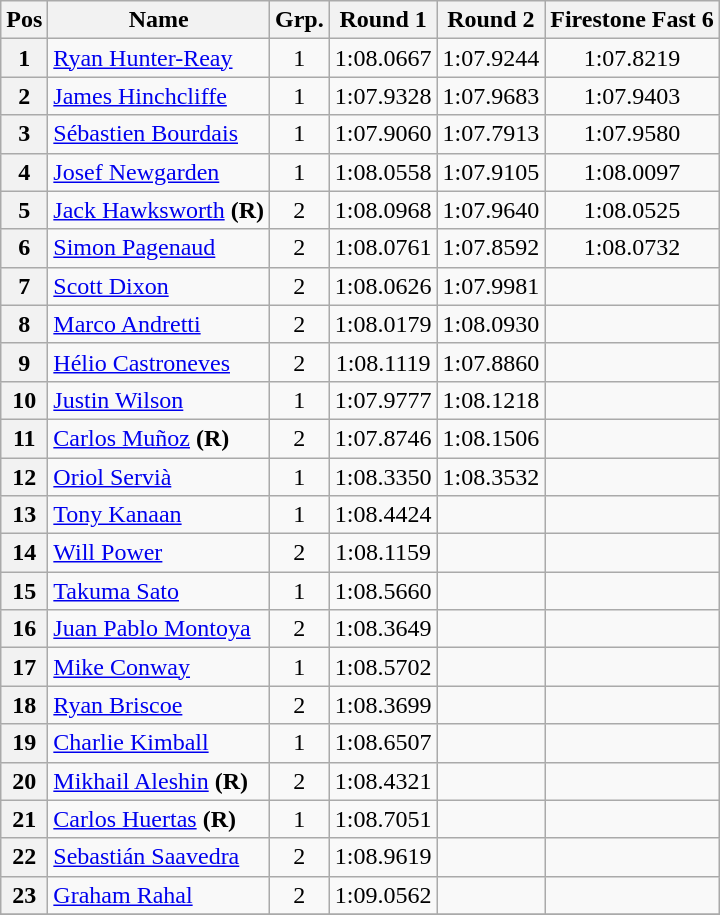<table class="wikitable sortable" "style=fontsize=95%">
<tr>
<th>Pos</th>
<th>Name</th>
<th>Grp.</th>
<th>Round 1</th>
<th>Round 2</th>
<th>Firestone Fast 6</th>
</tr>
<tr>
<th scope="row">1</th>
<td> <a href='#'>Ryan Hunter-Reay</a></td>
<td style="text-align: center;">1</td>
<td align="center">1:08.0667</td>
<td align="center">1:07.9244</td>
<td align="center">1:07.8219</td>
</tr>
<tr>
<th scope="row">2</th>
<td> <a href='#'>James Hinchcliffe</a></td>
<td style="text-align: center;">1</td>
<td align="center">1:07.9328</td>
<td align="center">1:07.9683</td>
<td align="center">1:07.9403</td>
</tr>
<tr>
<th scope="row">3</th>
<td> <a href='#'>Sébastien Bourdais</a></td>
<td style="text-align: center;">1</td>
<td align="center">1:07.9060</td>
<td align="center">1:07.7913</td>
<td align="center">1:07.9580</td>
</tr>
<tr>
<th scope="row">4</th>
<td> <a href='#'>Josef Newgarden</a></td>
<td style="text-align: center;">1</td>
<td align="center">1:08.0558</td>
<td align="center">1:07.9105</td>
<td align="center">1:08.0097</td>
</tr>
<tr>
<th scope="row">5</th>
<td> <a href='#'>Jack Hawksworth</a> <strong>(R)</strong></td>
<td style="text-align: center;">2</td>
<td align="center">1:08.0968</td>
<td align="center">1:07.9640</td>
<td align="center">1:08.0525</td>
</tr>
<tr>
<th scope="row">6</th>
<td> <a href='#'>Simon Pagenaud</a></td>
<td style="text-align: center;">2</td>
<td align="center">1:08.0761</td>
<td align="center">1:07.8592</td>
<td align="center">1:08.0732</td>
</tr>
<tr>
<th scope="row">7</th>
<td> <a href='#'>Scott Dixon</a></td>
<td style="text-align: center;">2</td>
<td align="center">1:08.0626</td>
<td align="center">1:07.9981</td>
<td></td>
</tr>
<tr>
<th scope="row">8</th>
<td> <a href='#'>Marco Andretti</a></td>
<td style="text-align: center;">2</td>
<td align="center">1:08.0179</td>
<td align="center">1:08.0930</td>
<td></td>
</tr>
<tr>
<th scope="row">9</th>
<td> <a href='#'>Hélio Castroneves</a></td>
<td style="text-align: center;">2</td>
<td align="center">1:08.1119</td>
<td align="center">1:07.8860</td>
<td></td>
</tr>
<tr>
<th scope="row">10</th>
<td> <a href='#'>Justin Wilson</a></td>
<td style="text-align: center;">1</td>
<td align="center">1:07.9777</td>
<td align="center">1:08.1218</td>
<td></td>
</tr>
<tr>
<th scope="row">11</th>
<td> <a href='#'>Carlos Muñoz</a> <strong>(R)</strong></td>
<td style="text-align: center;">2</td>
<td align="center">1:07.8746</td>
<td align="center">1:08.1506</td>
<td></td>
</tr>
<tr>
<th scope="row">12</th>
<td> <a href='#'>Oriol Servià</a></td>
<td style="text-align: center;">1</td>
<td align="center">1:08.3350</td>
<td align="center">1:08.3532</td>
<td></td>
</tr>
<tr>
<th scope="row">13</th>
<td> <a href='#'>Tony Kanaan</a></td>
<td style="text-align: center;">1</td>
<td align="center">1:08.4424</td>
<td></td>
<td></td>
</tr>
<tr>
<th scope="row">14</th>
<td> <a href='#'>Will Power</a></td>
<td style="text-align: center;">2</td>
<td align="center">1:08.1159</td>
<td></td>
<td></td>
</tr>
<tr>
<th scope="row">15</th>
<td> <a href='#'>Takuma Sato</a></td>
<td style="text-align: center;">1</td>
<td align="center">1:08.5660</td>
<td></td>
<td></td>
</tr>
<tr>
<th scope="row">16</th>
<td> <a href='#'>Juan Pablo Montoya</a></td>
<td style="text-align: center;">2</td>
<td align="center">1:08.3649</td>
<td></td>
<td></td>
</tr>
<tr>
<th scope="row">17</th>
<td> <a href='#'>Mike Conway</a></td>
<td style="text-align: center;">1</td>
<td align="center">1:08.5702</td>
<td></td>
<td></td>
</tr>
<tr>
<th scope="row">18</th>
<td> <a href='#'>Ryan Briscoe</a></td>
<td style="text-align: center;">2</td>
<td align="center">1:08.3699</td>
<td></td>
<td></td>
</tr>
<tr>
<th scope="row">19</th>
<td> <a href='#'>Charlie Kimball</a></td>
<td style="text-align: center;">1</td>
<td align="center">1:08.6507</td>
<td></td>
<td></td>
</tr>
<tr>
<th scope="row">20</th>
<td> <a href='#'>Mikhail Aleshin</a> <strong>(R)</strong></td>
<td style="text-align: center;">2</td>
<td align="center">1:08.4321</td>
<td></td>
<td></td>
</tr>
<tr>
<th scope="row">21</th>
<td> <a href='#'>Carlos Huertas</a> <strong>(R)</strong></td>
<td style="text-align: center;">1</td>
<td align="center">1:08.7051</td>
<td></td>
<td></td>
</tr>
<tr>
<th scope="row">22</th>
<td> <a href='#'>Sebastián Saavedra</a></td>
<td style="text-align: center;">2</td>
<td align="center">1:08.9619</td>
<td></td>
<td></td>
</tr>
<tr>
<th scope="row">23</th>
<td> <a href='#'>Graham Rahal</a></td>
<td style="text-align: center;">2</td>
<td align="center">1:09.0562</td>
<td></td>
<td></td>
</tr>
<tr>
</tr>
</table>
